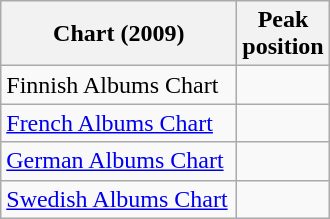<table class="wikitable sortable">
<tr>
<th style="width:150px;">Chart (2009)</th>
<th>Peak<br>position</th>
</tr>
<tr>
<td>Finnish Albums Chart</td>
<td></td>
</tr>
<tr>
<td><a href='#'>French Albums Chart</a></td>
<td></td>
</tr>
<tr>
<td><a href='#'>German Albums Chart</a></td>
<td></td>
</tr>
<tr>
<td><a href='#'>Swedish Albums Chart</a></td>
<td></td>
</tr>
</table>
